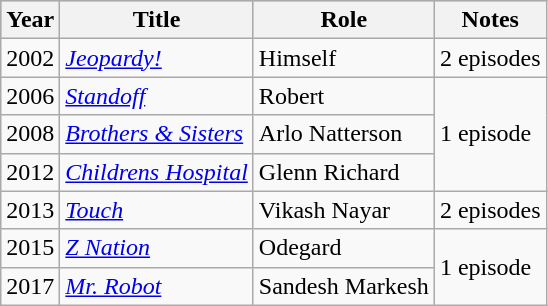<table class="wikitable">
<tr style="background:#b0c4de; text-align:center;">
<th>Year</th>
<th>Title</th>
<th>Role</th>
<th>Notes</th>
</tr>
<tr>
<td>2002</td>
<td><em><a href='#'>Jeopardy!</a></em></td>
<td>Himself</td>
<td>2 episodes</td>
</tr>
<tr>
<td>2006</td>
<td><em><a href='#'>Standoff</a></em></td>
<td>Robert</td>
<td rowspan="3">1 episode</td>
</tr>
<tr>
<td>2008</td>
<td><em><a href='#'>Brothers & Sisters</a></em></td>
<td>Arlo Natterson</td>
</tr>
<tr>
<td>2012</td>
<td><em><a href='#'>Childrens Hospital</a></em></td>
<td>Glenn Richard</td>
</tr>
<tr>
<td>2013</td>
<td><em><a href='#'>Touch</a></em></td>
<td>Vikash Nayar</td>
<td>2 episodes</td>
</tr>
<tr>
<td>2015</td>
<td><em><a href='#'>Z Nation</a></em></td>
<td>Odegard</td>
<td rowspan="2">1 episode</td>
</tr>
<tr>
<td>2017</td>
<td><em><a href='#'>Mr. Robot</a></em></td>
<td>Sandesh Markesh</td>
</tr>
</table>
